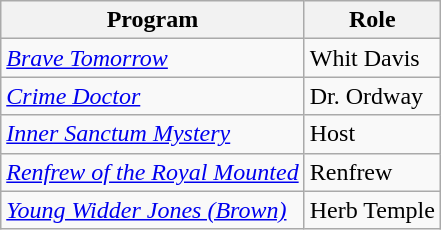<table class="wikitable">
<tr>
<th>Program</th>
<th>Role</th>
</tr>
<tr>
<td><em><a href='#'>Brave Tomorrow</a></em></td>
<td>Whit Davis</td>
</tr>
<tr>
<td><em><a href='#'>Crime Doctor</a></em></td>
<td>Dr. Ordway</td>
</tr>
<tr>
<td><em><a href='#'>Inner Sanctum Mystery</a></em></td>
<td>Host</td>
</tr>
<tr>
<td><em><a href='#'>Renfrew of the Royal Mounted</a></em></td>
<td>Renfrew</td>
</tr>
<tr>
<td><em><a href='#'>Young Widder Jones (Brown)</a></em></td>
<td>Herb Temple</td>
</tr>
</table>
